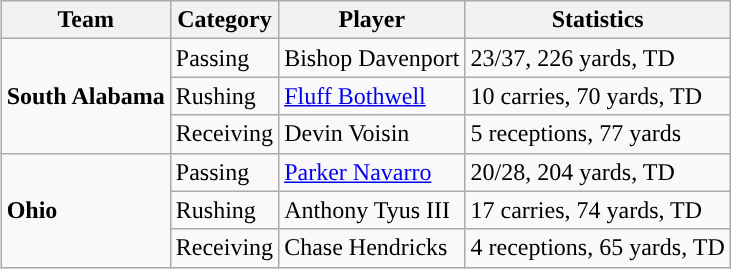<table class="wikitable" style="float: right;">
<tr>
<th>Team</th>
<th>Category</th>
<th>Player</th>
<th>Statistics</th>
</tr>
<tr>
<td rowspan=3><strong>South Alabama</strong></td>
<td>Passing</td>
<td>Bishop Davenport</td>
<td>23/37, 226 yards, TD</td>
</tr>
<tr>
<td>Rushing</td>
<td><a href='#'>Fluff Bothwell</a></td>
<td>10 carries, 70 yards, TD</td>
</tr>
<tr>
<td>Receiving</td>
<td>Devin Voisin</td>
<td>5 receptions, 77 yards</td>
</tr>
<tr>
<td rowspan=3><strong>Ohio</strong></td>
<td>Passing</td>
<td><a href='#'>Parker Navarro</a></td>
<td>20/28, 204 yards, TD</td>
</tr>
<tr>
<td>Rushing</td>
<td>Anthony Tyus III</td>
<td>17 carries, 74 yards, TD</td>
</tr>
<tr>
<td>Receiving</td>
<td>Chase Hendricks</td>
<td>4 receptions, 65 yards, TD</td>
</tr>
</table>
